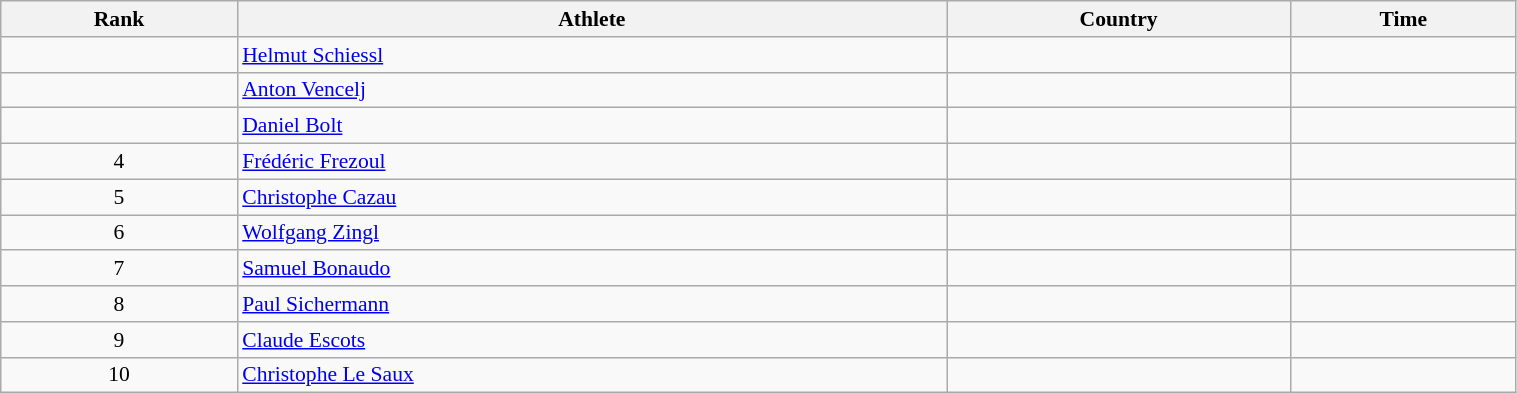<table class="wikitable" width=80% style="font-size:90%; text-align:left;">
<tr>
<th>Rank</th>
<th>Athlete</th>
<th>Country</th>
<th>Time</th>
</tr>
<tr>
<td align="center"></td>
<td><a href='#'>Helmut Schiessl</a></td>
<td></td>
<td></td>
</tr>
<tr>
<td align="center"></td>
<td><a href='#'>Anton Vencelj</a></td>
<td></td>
<td></td>
</tr>
<tr>
<td align="center"></td>
<td><a href='#'>Daniel Bolt</a></td>
<td></td>
<td></td>
</tr>
<tr>
<td align="center">4</td>
<td><a href='#'>Frédéric Frezoul</a></td>
<td></td>
<td></td>
</tr>
<tr>
<td align="center">5</td>
<td><a href='#'>Christophe Cazau</a></td>
<td></td>
<td></td>
</tr>
<tr>
<td align="center">6</td>
<td><a href='#'>Wolfgang Zingl</a></td>
<td></td>
<td></td>
</tr>
<tr>
<td align="center">7</td>
<td><a href='#'>Samuel Bonaudo</a></td>
<td></td>
<td></td>
</tr>
<tr>
<td align="center">8</td>
<td><a href='#'>Paul Sichermann</a></td>
<td></td>
<td></td>
</tr>
<tr>
<td align="center">9</td>
<td><a href='#'>Claude Escots</a></td>
<td></td>
<td></td>
</tr>
<tr>
<td align="center">10</td>
<td><a href='#'>Christophe Le Saux</a></td>
<td></td>
<td></td>
</tr>
</table>
